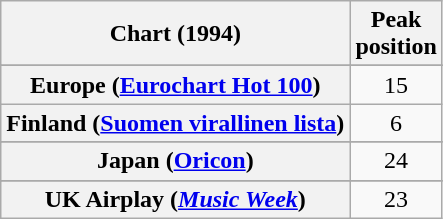<table class="wikitable sortable plainrowheaders" style="text-align:center">
<tr>
<th>Chart (1994)</th>
<th>Peak<br>position</th>
</tr>
<tr>
</tr>
<tr>
</tr>
<tr>
<th scope="row">Europe (<a href='#'>Eurochart Hot 100</a>)</th>
<td>15</td>
</tr>
<tr>
<th scope="row">Finland (<a href='#'>Suomen virallinen lista</a>)</th>
<td>6</td>
</tr>
<tr>
</tr>
<tr>
</tr>
<tr>
<th scope="row">Japan (<a href='#'>Oricon</a>)</th>
<td>24</td>
</tr>
<tr>
</tr>
<tr>
</tr>
<tr>
</tr>
<tr>
</tr>
<tr>
</tr>
<tr>
</tr>
<tr>
<th scope="row">UK Airplay (<em><a href='#'>Music Week</a></em>)</th>
<td>23</td>
</tr>
</table>
